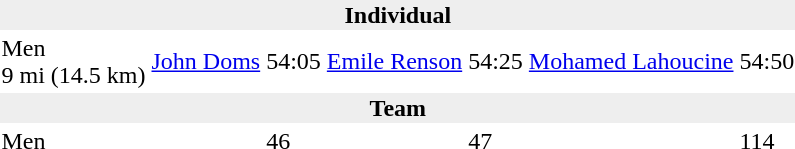<table>
<tr>
<td colspan=7 bgcolor=#eeeeee style=text-align:center;><strong>Individual</strong></td>
</tr>
<tr>
<td>Men<br>9 mi (14.5 km)</td>
<td><a href='#'>John Doms</a><br></td>
<td>54:05</td>
<td><a href='#'>Emile Renson</a><br></td>
<td>54:25</td>
<td><a href='#'>Mohamed Lahoucine</a><br></td>
<td>54:50</td>
</tr>
<tr>
<td colspan=7 bgcolor=#eeeeee style=text-align:center;><strong>Team</strong></td>
</tr>
<tr>
<td>Men</td>
<td></td>
<td>46</td>
<td></td>
<td>47</td>
<td></td>
<td>114</td>
</tr>
</table>
